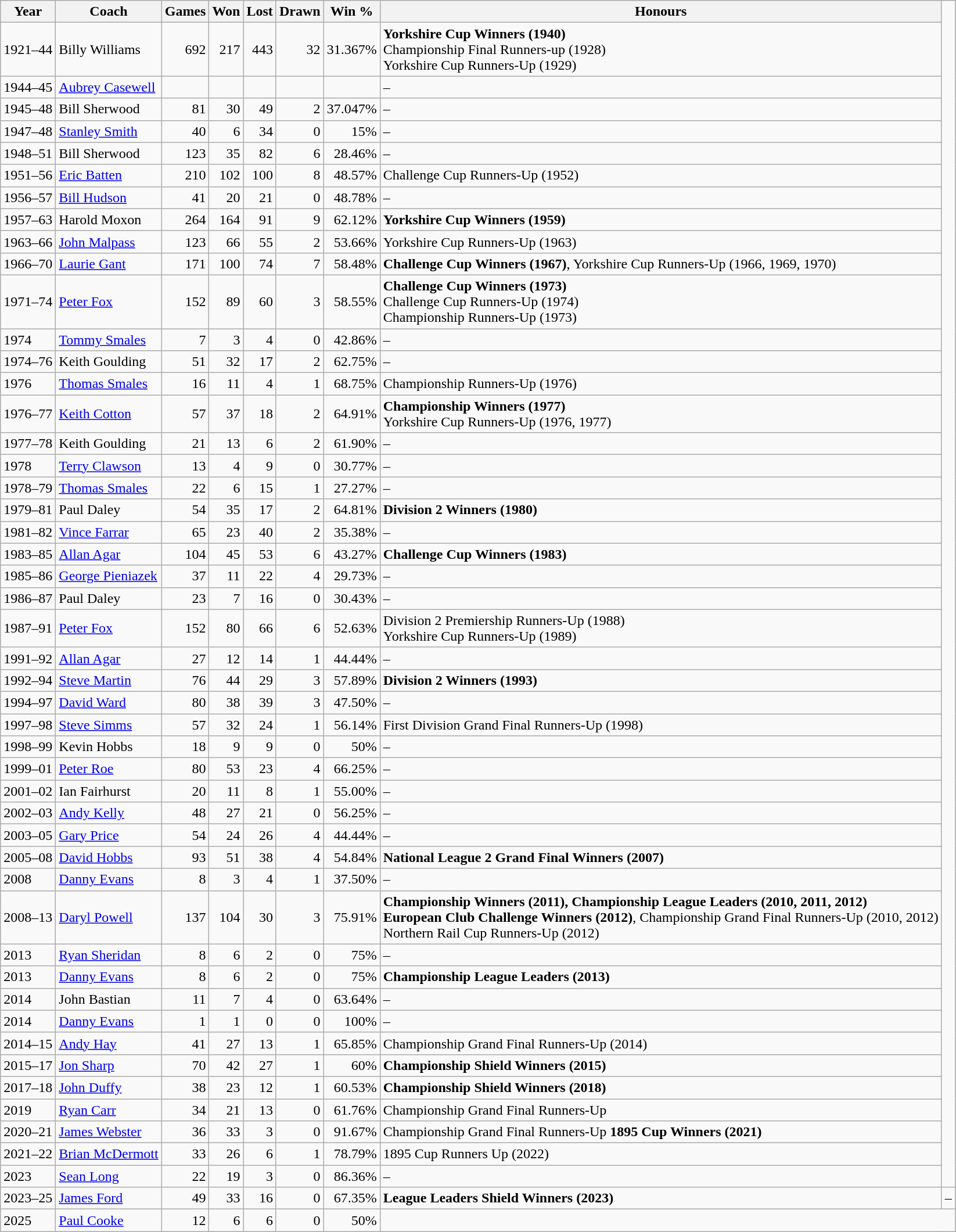<table class="wikitable sortable">
<tr>
<th>Year</th>
<th>Coach</th>
<th>Games</th>
<th>Won</th>
<th>Lost</th>
<th>Drawn</th>
<th>Win %</th>
<th>Honours</th>
</tr>
<tr>
<td>1921–44</td>
<td>Billy Williams</td>
<td align=right>692</td>
<td align=right>217</td>
<td align=right>443</td>
<td align=right>32</td>
<td align=right>31.367%</td>
<td><strong>Yorkshire Cup Winners (1940)</strong><br>Championship Final Runners-up (1928)<br>Yorkshire Cup Runners-Up (1929)</td>
</tr>
<tr>
<td>1944–45</td>
<td><a href='#'>Aubrey Casewell</a></td>
<td align=right></td>
<td align=right></td>
<td align=right></td>
<td align=right></td>
<td align=right></td>
<td>–</td>
</tr>
<tr>
<td>1945–48</td>
<td>Bill Sherwood</td>
<td align=right>81</td>
<td align=right>30</td>
<td align=right>49</td>
<td align=right>2</td>
<td align=right>37.047%</td>
<td>–</td>
</tr>
<tr>
<td>1947–48</td>
<td><a href='#'>Stanley Smith</a></td>
<td align=right>40</td>
<td align=right>6</td>
<td align=right>34</td>
<td align=right>0</td>
<td align=right>15%</td>
<td>–</td>
</tr>
<tr>
<td>1948–51</td>
<td>Bill Sherwood</td>
<td align=right>123</td>
<td align=right>35</td>
<td align=right>82</td>
<td align=right>6</td>
<td align=right>28.46%</td>
<td>–</td>
</tr>
<tr>
<td>1951–56</td>
<td><a href='#'>Eric Batten</a></td>
<td align=right>210</td>
<td align=right>102</td>
<td align=right>100</td>
<td align=right>8</td>
<td align=right>48.57%</td>
<td>Challenge Cup Runners-Up (1952)</td>
</tr>
<tr>
<td>1956–57</td>
<td><a href='#'>Bill Hudson</a></td>
<td align=right>41</td>
<td align=right>20</td>
<td align=right>21</td>
<td align=right>0</td>
<td align=right>48.78%</td>
<td>–</td>
</tr>
<tr>
<td>1957–63</td>
<td>Harold Moxon</td>
<td align=right>264</td>
<td align=right>164</td>
<td align=right>91</td>
<td align=right>9</td>
<td align=right>62.12%</td>
<td><strong>Yorkshire Cup Winners (1959)</strong></td>
</tr>
<tr>
<td>1963–66</td>
<td><a href='#'>John Malpass</a></td>
<td align=right>123</td>
<td align=right>66</td>
<td align=right>55</td>
<td align=right>2</td>
<td align=right>53.66%</td>
<td>Yorkshire Cup Runners-Up (1963)</td>
</tr>
<tr>
<td>1966–70</td>
<td><a href='#'>Laurie Gant</a></td>
<td align=right>171</td>
<td align=right>100</td>
<td align=right>74</td>
<td align=right>7</td>
<td align=right>58.48%</td>
<td><strong>Challenge Cup Winners (1967)</strong>, Yorkshire Cup Runners-Up (1966, 1969, 1970)</td>
</tr>
<tr>
<td>1971–74</td>
<td><a href='#'>Peter Fox</a></td>
<td align=right>152</td>
<td align=right>89</td>
<td align=right>60</td>
<td align=right>3</td>
<td align=right>58.55%</td>
<td><strong>Challenge Cup Winners (1973)</strong><br>Challenge Cup Runners-Up (1974)<br>Championship Runners-Up (1973)</td>
</tr>
<tr>
<td>1974</td>
<td><a href='#'>Tommy Smales</a></td>
<td align=right>7</td>
<td align=right>3</td>
<td align=right>4</td>
<td align=right>0</td>
<td align=right>42.86%</td>
<td>–</td>
</tr>
<tr>
<td>1974–76</td>
<td>Keith Goulding</td>
<td align=right>51</td>
<td align=right>32</td>
<td align=right>17</td>
<td align=right>2</td>
<td align=right>62.75%</td>
<td>–</td>
</tr>
<tr>
<td>1976</td>
<td><a href='#'>Thomas Smales</a></td>
<td align=right>16</td>
<td align=right>11</td>
<td align=right>4</td>
<td align=right>1</td>
<td align=right>68.75%</td>
<td>Championship Runners-Up (1976)</td>
</tr>
<tr>
<td>1976–77</td>
<td><a href='#'>Keith Cotton</a></td>
<td align=right>57</td>
<td align=right>37</td>
<td align=right>18</td>
<td align=right>2</td>
<td align=right>64.91%</td>
<td><strong>Championship Winners (1977)</strong><br>Yorkshire Cup Runners-Up (1976, 1977)</td>
</tr>
<tr>
<td>1977–78</td>
<td>Keith Goulding</td>
<td align=right>21</td>
<td align=right>13</td>
<td align=right>6</td>
<td align=right>2</td>
<td align=right>61.90%</td>
<td>–</td>
</tr>
<tr>
<td>1978</td>
<td><a href='#'>Terry Clawson</a></td>
<td align=right>13</td>
<td align=right>4</td>
<td align=right>9</td>
<td align=right>0</td>
<td align=right>30.77%</td>
<td>–</td>
</tr>
<tr>
<td>1978–79</td>
<td><a href='#'>Thomas Smales</a></td>
<td align=right>22</td>
<td align=right>6</td>
<td align=right>15</td>
<td align=right>1</td>
<td align=right>27.27%</td>
<td>–</td>
</tr>
<tr>
<td>1979–81</td>
<td>Paul Daley</td>
<td align=right>54</td>
<td align=right>35</td>
<td align=right>17</td>
<td align=right>2</td>
<td align=right>64.81%</td>
<td><strong>Division 2 Winners (1980)</strong></td>
</tr>
<tr>
<td>1981–82</td>
<td><a href='#'>Vince Farrar</a></td>
<td align=right>65</td>
<td align=right>23</td>
<td align=right>40</td>
<td align=right>2</td>
<td align=right>35.38%</td>
<td>–</td>
</tr>
<tr>
<td>1983–85</td>
<td><a href='#'>Allan Agar</a></td>
<td align=right>104</td>
<td align=right>45</td>
<td align=right>53</td>
<td align=right>6</td>
<td align=right>43.27%</td>
<td><strong>Challenge Cup Winners (1983)</strong></td>
</tr>
<tr>
<td>1985–86</td>
<td><a href='#'>George Pieniazek</a></td>
<td align=right>37</td>
<td align=right>11</td>
<td align=right>22</td>
<td align=right>4</td>
<td align=right>29.73%</td>
<td>–</td>
</tr>
<tr>
<td>1986–87</td>
<td>Paul Daley</td>
<td align=right>23</td>
<td align=right>7</td>
<td align=right>16</td>
<td align=right>0</td>
<td align=right>30.43%</td>
<td>–</td>
</tr>
<tr>
<td>1987–91</td>
<td><a href='#'>Peter Fox</a></td>
<td align=right>152</td>
<td align=right>80</td>
<td align=right>66</td>
<td align=right>6</td>
<td align=right>52.63%</td>
<td>Division 2 Premiership Runners-Up (1988)<br>Yorkshire Cup Runners-Up (1989)</td>
</tr>
<tr>
<td>1991–92</td>
<td><a href='#'>Allan Agar</a></td>
<td align=right>27</td>
<td align=right>12</td>
<td align=right>14</td>
<td align=right>1</td>
<td align=right>44.44%</td>
<td>–</td>
</tr>
<tr>
<td>1992–94</td>
<td><a href='#'>Steve Martin</a></td>
<td align=right>76</td>
<td align=right>44</td>
<td align=right>29</td>
<td align=right>3</td>
<td align=right>57.89%</td>
<td><strong>Division 2 Winners (1993)</strong></td>
</tr>
<tr>
<td>1994–97</td>
<td><a href='#'>David Ward</a></td>
<td align=right>80</td>
<td align=right>38</td>
<td align=right>39</td>
<td align=right>3</td>
<td align=right>47.50%</td>
<td>–</td>
</tr>
<tr>
<td>1997–98</td>
<td><a href='#'>Steve Simms</a></td>
<td align=right>57</td>
<td align=right>32</td>
<td align=right>24</td>
<td align=right>1</td>
<td align=right>56.14%</td>
<td>First Division Grand Final Runners-Up (1998)</td>
</tr>
<tr>
<td>1998–99</td>
<td>Kevin Hobbs</td>
<td align=right>18</td>
<td align=right>9</td>
<td align=right>9</td>
<td align=right>0</td>
<td align=right>50%</td>
<td>–</td>
</tr>
<tr>
<td>1999–01</td>
<td><a href='#'>Peter Roe</a></td>
<td align=right>80</td>
<td align=right>53</td>
<td align=right>23</td>
<td align=right>4</td>
<td align=right>66.25%</td>
<td>–</td>
</tr>
<tr>
<td>2001–02</td>
<td>Ian Fairhurst</td>
<td align=right>20</td>
<td align=right>11</td>
<td align=right>8</td>
<td align=right>1</td>
<td align=right>55.00%</td>
<td>–</td>
</tr>
<tr>
<td>2002–03</td>
<td><a href='#'>Andy Kelly</a></td>
<td align=right>48</td>
<td align=right>27</td>
<td align=right>21</td>
<td align=right>0</td>
<td align=right>56.25%</td>
<td>–</td>
</tr>
<tr>
<td>2003–05</td>
<td><a href='#'>Gary Price</a></td>
<td align=right>54</td>
<td align=right>24</td>
<td align=right>26</td>
<td align=right>4</td>
<td align=right>44.44%</td>
<td>–</td>
</tr>
<tr>
<td>2005–08</td>
<td><a href='#'>David Hobbs</a></td>
<td align=right>93</td>
<td align=right>51</td>
<td align=right>38</td>
<td align=right>4</td>
<td align=right>54.84%</td>
<td><strong>National League 2 Grand Final Winners (2007)</strong></td>
</tr>
<tr>
<td>2008</td>
<td><a href='#'>Danny Evans</a></td>
<td align=right>8</td>
<td align=right>3</td>
<td align=right>4</td>
<td align=right>1</td>
<td align=right>37.50%</td>
<td>–</td>
</tr>
<tr>
<td>2008–13</td>
<td><a href='#'>Daryl Powell</a></td>
<td align=right>137</td>
<td align=right>104</td>
<td align=right>30</td>
<td align=right>3</td>
<td align=right>75.91%</td>
<td><strong>Championship Winners (2011), Championship League Leaders (2010, 2011, 2012)</strong><br><strong>European Club Challenge Winners (2012)</strong>, Championship Grand Final Runners-Up (2010, 2012)<br>Northern Rail Cup Runners-Up (2012)</td>
</tr>
<tr>
<td>2013</td>
<td><a href='#'>Ryan Sheridan</a></td>
<td align=right>8</td>
<td align=right>6</td>
<td align=right>2</td>
<td align=right>0</td>
<td align=right>75%</td>
<td>–</td>
</tr>
<tr>
<td>2013</td>
<td><a href='#'>Danny Evans</a></td>
<td align=right>8</td>
<td align=right>6</td>
<td align=right>2</td>
<td align=right>0</td>
<td align=right>75%</td>
<td><strong>Championship League Leaders (2013)</strong></td>
</tr>
<tr>
<td>2014</td>
<td>John Bastian</td>
<td align=right>11</td>
<td align=right>7</td>
<td align=right>4</td>
<td align=right>0</td>
<td align=right>63.64%</td>
<td>–</td>
</tr>
<tr>
<td>2014</td>
<td><a href='#'>Danny Evans</a></td>
<td align=right>1</td>
<td align=right>1</td>
<td align=right>0</td>
<td align=right>0</td>
<td align=right>100%</td>
<td>–</td>
</tr>
<tr>
<td>2014–15</td>
<td><a href='#'>Andy Hay</a></td>
<td align=right>41</td>
<td align=right>27</td>
<td align=right>13</td>
<td align=right>1</td>
<td align=right>65.85%</td>
<td>Championship Grand Final Runners-Up (2014)</td>
</tr>
<tr>
<td>2015–17</td>
<td><a href='#'>Jon Sharp</a></td>
<td align=right>70</td>
<td align=right>42</td>
<td align=right>27</td>
<td align=right>1</td>
<td align=right>60%</td>
<td><strong>Championship Shield Winners (2015)</strong></td>
</tr>
<tr>
<td>2017–18</td>
<td><a href='#'>John Duffy</a></td>
<td align=right>38</td>
<td align=right>23</td>
<td align=right>12</td>
<td align=right>1</td>
<td align=right>60.53%</td>
<td><strong>Championship Shield Winners (2018)</strong></td>
</tr>
<tr>
<td>2019</td>
<td><a href='#'>Ryan Carr</a></td>
<td align=right>34</td>
<td align=right>21</td>
<td align=right>13</td>
<td align=right>0</td>
<td align=right>61.76%</td>
<td>Championship Grand Final Runners-Up</td>
</tr>
<tr>
<td>2020–21</td>
<td><a href='#'>James Webster</a></td>
<td align=right>36</td>
<td align=right>33</td>
<td align=right>3</td>
<td align=right>0</td>
<td align=right>91.67%</td>
<td>Championship Grand Final Runners-Up <strong>1895 Cup Winners (2021)</strong></td>
</tr>
<tr>
<td>2021–22</td>
<td><a href='#'>Brian McDermott</a></td>
<td align=right>33</td>
<td align=right>26</td>
<td align=right>6</td>
<td align=right>1</td>
<td align=right>78.79%</td>
<td>1895 Cup Runners Up (2022)</td>
</tr>
<tr>
<td>2023</td>
<td><a href='#'>Sean Long</a></td>
<td align=right>22</td>
<td align=right>19</td>
<td align=right>3</td>
<td align=right>0</td>
<td align=right>86.36%</td>
<td>–</td>
</tr>
<tr>
<td>2023–25</td>
<td><a href='#'>James Ford</a></td>
<td align=right>49</td>
<td align=right>33</td>
<td align=right>16</td>
<td align=right>0</td>
<td align=right>67.35%</td>
<td><strong>League Leaders Shield Winners (2023)</strong></td>
<td>–</td>
</tr>
<tr>
<td>2025</td>
<td><a href='#'>Paul Cooke</a></td>
<td align=right>12</td>
<td align=right>6</td>
<td align=right>6</td>
<td align=right>0</td>
<td align=right>50%</td>
</tr>
</table>
